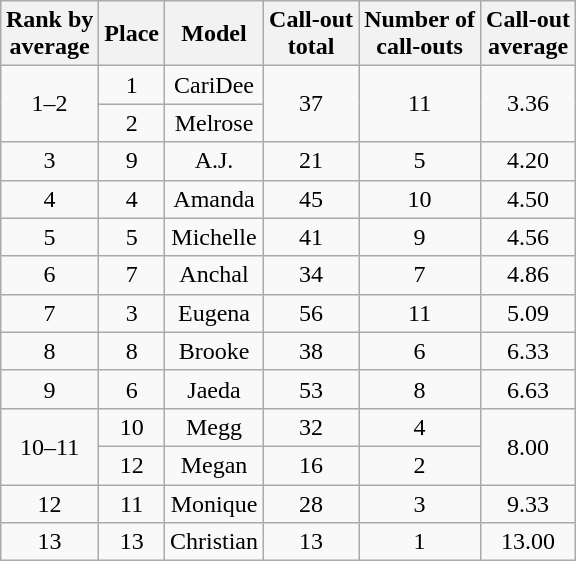<table class="wikitable sortable" style="margin:auto; text-align:center; white-space:nowrap">
<tr>
<th>Rank by<br>average</th>
<th>Place</th>
<th>Model</th>
<th>Call-out<br>total</th>
<th>Number of<br>call-outs</th>
<th>Call-out<br>average</th>
</tr>
<tr>
<td rowspan="2">1–2</td>
<td>1</td>
<td>CariDee</td>
<td rowspan="2">37</td>
<td rowspan="2">11</td>
<td rowspan="2">3.36</td>
</tr>
<tr>
<td>2</td>
<td>Melrose</td>
</tr>
<tr>
<td>3</td>
<td>9</td>
<td>A.J.</td>
<td>21</td>
<td>5</td>
<td>4.20</td>
</tr>
<tr>
<td>4</td>
<td>4</td>
<td>Amanda</td>
<td>45</td>
<td>10</td>
<td>4.50</td>
</tr>
<tr>
<td>5</td>
<td>5</td>
<td>Michelle</td>
<td>41</td>
<td>9</td>
<td>4.56</td>
</tr>
<tr>
<td>6</td>
<td>7</td>
<td>Anchal</td>
<td>34</td>
<td>7</td>
<td>4.86</td>
</tr>
<tr>
<td>7</td>
<td>3</td>
<td>Eugena</td>
<td>56</td>
<td>11</td>
<td>5.09</td>
</tr>
<tr>
<td>8</td>
<td>8</td>
<td>Brooke</td>
<td>38</td>
<td>6</td>
<td>6.33</td>
</tr>
<tr>
<td>9</td>
<td>6</td>
<td>Jaeda</td>
<td>53</td>
<td>8</td>
<td>6.63</td>
</tr>
<tr>
<td rowspan="2">10–11</td>
<td>10</td>
<td>Megg</td>
<td>32</td>
<td>4</td>
<td rowspan="2">8.00</td>
</tr>
<tr>
<td>12</td>
<td>Megan</td>
<td>16</td>
<td>2</td>
</tr>
<tr>
<td>12</td>
<td>11</td>
<td>Monique</td>
<td>28</td>
<td>3</td>
<td>9.33</td>
</tr>
<tr>
<td>13</td>
<td>13</td>
<td>Christian</td>
<td>13</td>
<td>1</td>
<td>13.00</td>
</tr>
</table>
